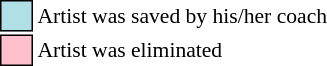<table class="toccolours"style="font-size: 90%; white-space: nowrap">
<tr>
<td style="background:#b0e0e6; border:1px solid black">     </td>
<td>Artist was saved by his/her coach</td>
</tr>
<tr>
<td style="background:pink; border:1px solid black">     </td>
<td>Artist was eliminated</td>
</tr>
</table>
